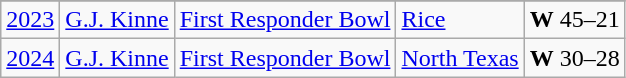<table class="wikitable">
<tr>
</tr>
<tr>
<td><a href='#'>2023</a></td>
<td><a href='#'>G.J. Kinne</a></td>
<td><a href='#'>First Responder Bowl</a></td>
<td><a href='#'>Rice</a></td>
<td><strong>W</strong> 45–21</td>
</tr>
<tr>
<td><a href='#'>2024</a></td>
<td><a href='#'>G.J. Kinne</a></td>
<td><a href='#'>First Responder Bowl</a></td>
<td><a href='#'>North Texas</a></td>
<td><strong>W</strong> 30–28</td>
</tr>
</table>
